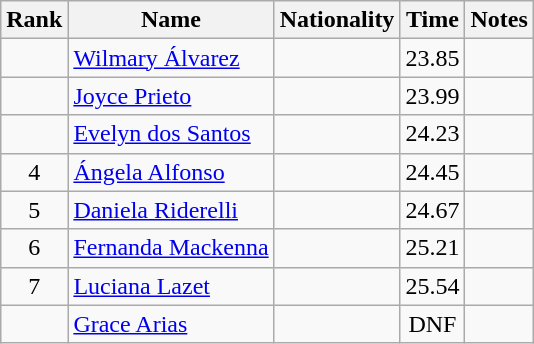<table class="wikitable sortable" style="text-align:center">
<tr>
<th>Rank</th>
<th>Name</th>
<th>Nationality</th>
<th>Time</th>
<th>Notes</th>
</tr>
<tr>
<td align=center></td>
<td align=left><a href='#'>Wilmary Álvarez</a></td>
<td align=left></td>
<td>23.85</td>
<td></td>
</tr>
<tr>
<td align=center></td>
<td align=left><a href='#'>Joyce Prieto</a></td>
<td align=left></td>
<td>23.99</td>
<td></td>
</tr>
<tr>
<td align=center></td>
<td align=left><a href='#'>Evelyn dos Santos</a></td>
<td align=left></td>
<td>24.23</td>
<td></td>
</tr>
<tr>
<td align=center>4</td>
<td align=left><a href='#'>Ángela Alfonso</a></td>
<td align=left></td>
<td>24.45</td>
<td></td>
</tr>
<tr>
<td align=center>5</td>
<td align=left><a href='#'>Daniela Riderelli</a></td>
<td align=left></td>
<td>24.67</td>
<td></td>
</tr>
<tr>
<td align=center>6</td>
<td align=left><a href='#'>Fernanda Mackenna</a></td>
<td align=left></td>
<td>25.21</td>
<td></td>
</tr>
<tr>
<td align=center>7</td>
<td align=left><a href='#'>Luciana Lazet</a></td>
<td align=left></td>
<td>25.54</td>
<td></td>
</tr>
<tr>
<td align=center></td>
<td align=left><a href='#'>Grace Arias</a></td>
<td align=left></td>
<td>DNF</td>
<td></td>
</tr>
</table>
